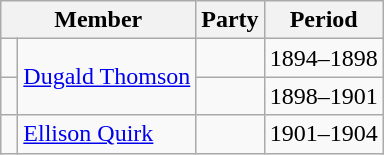<table class="wikitable">
<tr>
<th colspan="2">Member</th>
<th>Party</th>
<th>Period</th>
</tr>
<tr>
<td> </td>
<td rowspan="2"><a href='#'>Dugald Thomson</a></td>
<td></td>
<td>1894–1898</td>
</tr>
<tr>
<td> </td>
<td></td>
<td>1898–1901</td>
</tr>
<tr>
<td> </td>
<td><a href='#'>Ellison Quirk</a></td>
<td></td>
<td>1901–1904</td>
</tr>
</table>
